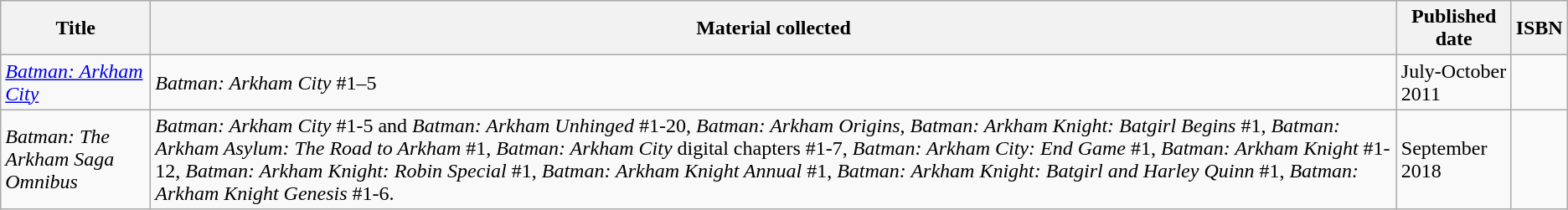<table class="wikitable">
<tr>
<th>Title</th>
<th>Material collected</th>
<th>Published date</th>
<th>ISBN</th>
</tr>
<tr>
<td><em><a href='#'>Batman: Arkham City</a></em></td>
<td><em>Batman: Arkham City</em> #1–5</td>
<td>July-October 2011</td>
<td></td>
</tr>
<tr>
<td><em>Batman: The Arkham Saga Omnibus</em></td>
<td><em>Batman: Arkham City</em> #1-5 and <em>Batman: Arkham Unhinged</em> #1-20, <em>Batman: Arkham Origins</em>, <em>Batman: Arkham Knight: Batgirl Begins</em> #1, <em>Batman: Arkham Asylum: The Road to Arkham</em> #1, <em>Batman: Arkham City</em> digital chapters #1-7, <em>Batman: Arkham City: End Game</em> #1, <em>Batman: Arkham Knight</em> #1-12, <em>Batman: Arkham Knight: Robin Special</em> #1, <em>Batman: Arkham Knight Annual</em> #1, <em>Batman: Arkham Knight: Batgirl and Harley Quinn</em> #1, <em>Batman: Arkham Knight Genesis</em> #1-6.</td>
<td>September 2018</td>
<td></td>
</tr>
</table>
